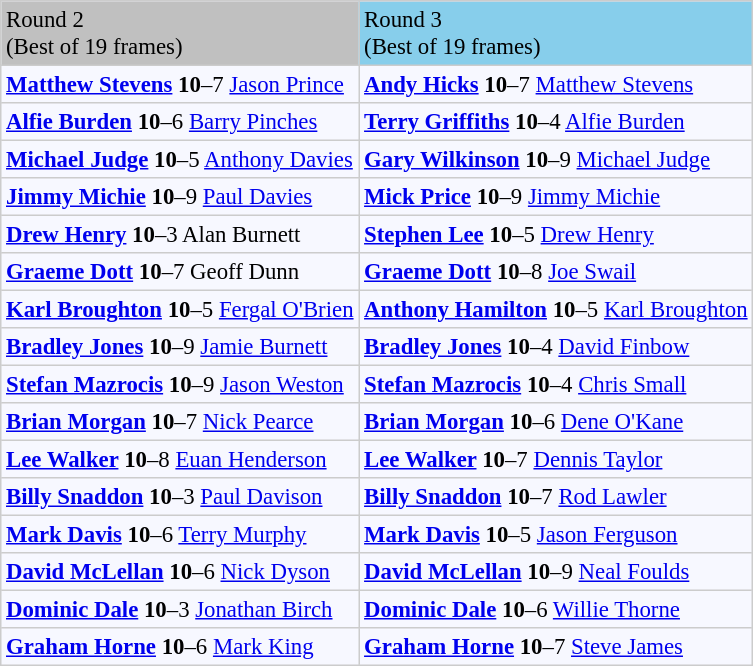<table cellpadding="3" cellspacing="0" border="1" style="background:#f7f8ff; font-size:95%; border:#ccc solid 1px; border-collapse:collapse;">
<tr>
<td style="background:silver">Round 2<br>(Best of 19 frames)</td>
<td style="background:skyblue">Round 3<br>(Best of 19 frames)</td>
</tr>
<tr>
<td><strong> <a href='#'>Matthew Stevens</a>  10</strong>–7  <a href='#'>Jason Prince</a></td>
<td><strong> <a href='#'>Andy Hicks</a> 10</strong>–7  <a href='#'>Matthew Stevens</a></td>
</tr>
<tr>
<td><strong> <a href='#'>Alfie Burden</a> 10</strong>–6  <a href='#'>Barry Pinches</a></td>
<td><strong> <a href='#'>Terry Griffiths</a> 10</strong>–4  <a href='#'>Alfie Burden</a></td>
</tr>
<tr>
<td><strong> <a href='#'>Michael Judge</a> 10</strong>–5  <a href='#'>Anthony Davies</a></td>
<td><strong> <a href='#'>Gary Wilkinson</a> 10</strong>–9  <a href='#'>Michael Judge</a></td>
</tr>
<tr>
<td><strong> <a href='#'>Jimmy Michie</a> 10</strong>–9  <a href='#'>Paul Davies</a></td>
<td><strong> <a href='#'>Mick Price</a> 10</strong>–9  <a href='#'>Jimmy Michie</a></td>
</tr>
<tr>
<td><strong> <a href='#'>Drew Henry</a> 10</strong>–3  Alan Burnett</td>
<td><strong> <a href='#'>Stephen Lee</a> 10</strong>–5  <a href='#'>Drew Henry</a></td>
</tr>
<tr>
<td><strong> <a href='#'>Graeme Dott</a> 10</strong>–7  Geoff Dunn</td>
<td><strong> <a href='#'>Graeme Dott</a> 10</strong>–8  <a href='#'>Joe Swail</a></td>
</tr>
<tr>
<td><strong> <a href='#'>Karl Broughton</a> 10</strong>–5  <a href='#'>Fergal O'Brien</a></td>
<td><strong> <a href='#'>Anthony Hamilton</a> 10</strong>–5  <a href='#'>Karl Broughton</a></td>
</tr>
<tr>
<td><strong> <a href='#'>Bradley Jones</a> 10</strong>–9  <a href='#'>Jamie Burnett</a></td>
<td><strong> <a href='#'>Bradley Jones</a> 10</strong>–4  <a href='#'>David Finbow</a></td>
</tr>
<tr>
<td><strong> <a href='#'>Stefan Mazrocis</a> 10</strong>–9  <a href='#'>Jason Weston</a></td>
<td><strong> <a href='#'>Stefan Mazrocis</a> 10</strong>–4  <a href='#'>Chris Small</a></td>
</tr>
<tr>
<td><strong> <a href='#'>Brian Morgan</a> 10</strong>–7  <a href='#'>Nick Pearce</a></td>
<td><strong> <a href='#'>Brian Morgan</a> 10</strong>–6  <a href='#'>Dene O'Kane</a></td>
</tr>
<tr>
<td><strong> <a href='#'>Lee Walker</a> 10</strong>–8  <a href='#'>Euan Henderson</a></td>
<td><strong> <a href='#'>Lee Walker</a> 10</strong>–7  <a href='#'>Dennis Taylor</a></td>
</tr>
<tr>
<td><strong> <a href='#'>Billy Snaddon</a> 10</strong>–3  <a href='#'>Paul Davison</a></td>
<td><strong> <a href='#'>Billy Snaddon</a> 10</strong>–7  <a href='#'>Rod Lawler</a></td>
</tr>
<tr>
<td><strong> <a href='#'>Mark Davis</a> 10</strong>–6  <a href='#'>Terry Murphy</a></td>
<td><strong> <a href='#'>Mark Davis</a> 10</strong>–5  <a href='#'>Jason Ferguson</a></td>
</tr>
<tr>
<td><strong> <a href='#'>David McLellan</a> 10</strong>–6  <a href='#'>Nick Dyson</a></td>
<td><strong> <a href='#'>David McLellan</a> 10</strong>–9  <a href='#'>Neal Foulds</a></td>
</tr>
<tr>
<td><strong> <a href='#'>Dominic Dale</a> 10</strong>–3  <a href='#'>Jonathan Birch</a></td>
<td><strong> <a href='#'>Dominic Dale</a> 10</strong>–6  <a href='#'>Willie Thorne</a></td>
</tr>
<tr>
<td><strong> <a href='#'>Graham Horne</a> 10</strong>–6  <a href='#'>Mark King</a></td>
<td><strong> <a href='#'>Graham Horne</a> 10</strong>–7  <a href='#'>Steve James</a></td>
</tr>
</table>
